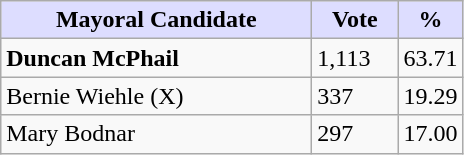<table class="wikitable">
<tr>
<th style="background:#ddf; width:200px;">Mayoral Candidate</th>
<th style="background:#ddf; width:50px;">Vote</th>
<th style="background:#ddf; width:30px;">%</th>
</tr>
<tr>
<td><strong>Duncan McPhail</strong></td>
<td>1,113</td>
<td>63.71</td>
</tr>
<tr>
<td>Bernie Wiehle (X)</td>
<td>337</td>
<td>19.29</td>
</tr>
<tr>
<td>Mary Bodnar</td>
<td>297</td>
<td>17.00</td>
</tr>
</table>
